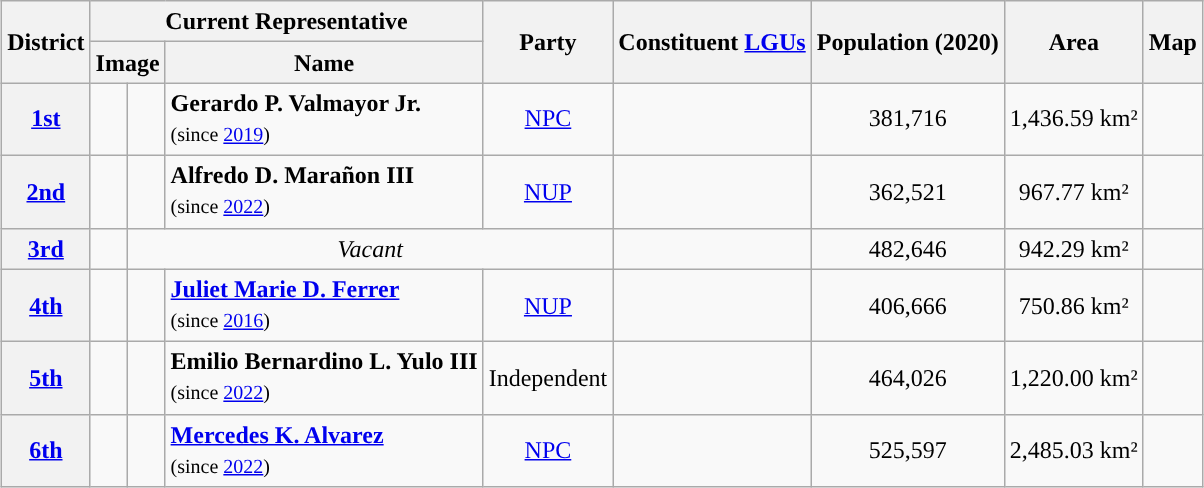<table class="wikitable sortable" style="margin: 1em auto; font-size:100%; line-height:20px; text-align:center">
<tr>
<th rowspan="2">District</th>
<th colspan="3">Current Representative</th>
<th rowspan="2">Party</th>
<th rowspan="2">Constituent <a href='#'>LGUs</a></th>
<th rowspan="2">Population (2020)</th>
<th rowspan="2">Area</th>
<th rowspan="2">Map</th>
</tr>
<tr>
<th colspan="2">Image</th>
<th>Name</th>
</tr>
<tr>
<th><a href='#'>1st</a></th>
<td style="background:"></td>
<td></td>
<td style="text-align:left;"><strong>Gerardo P. Valmayor Jr.</strong><br><small>(since <a href='#'>2019</a>)</small></td>
<td><a href='#'>NPC</a></td>
<td></td>
<td>381,716</td>
<td>1,436.59 km²</td>
<td></td>
</tr>
<tr>
<th><a href='#'>2nd</a></th>
<td style="background:"></td>
<td></td>
<td style="text-align:left;"><strong>Alfredo D. Marañon III</strong><br><small>(since <a href='#'>2022</a>)</small></td>
<td><a href='#'>NUP</a></td>
<td></td>
<td>362,521</td>
<td>967.77 km²</td>
<td></td>
</tr>
<tr>
<th><a href='#'>3rd</a></th>
<td></td>
<td colspan=3><em>Vacant</em></td>
<td></td>
<td>482,646</td>
<td>942.29 km²</td>
<td></td>
</tr>
<tr>
<th><a href='#'>4th</a></th>
<td style="background:"></td>
<td></td>
<td style="text-align:left;"><strong><a href='#'>Juliet Marie D. Ferrer</a></strong><br><small>(since <a href='#'>2016</a>)</small></td>
<td><a href='#'>NUP</a></td>
<td></td>
<td>406,666</td>
<td>750.86 km²</td>
<td></td>
</tr>
<tr>
<th><a href='#'>5th</a></th>
<td style="background:"></td>
<td></td>
<td style="text-align:left;"><strong>Emilio Bernardino L. Yulo III</strong><br><small>(since <a href='#'>2022</a>)</small></td>
<td>Independent</td>
<td></td>
<td>464,026</td>
<td>1,220.00 km²</td>
<td></td>
</tr>
<tr>
<th><a href='#'>6th</a></th>
<td style="background:"></td>
<td></td>
<td style="text-align:left;"><strong><a href='#'>Mercedes K. Alvarez</a></strong><br><small>(since <a href='#'>2022</a>)</small></td>
<td><a href='#'>NPC</a></td>
<td></td>
<td>525,597</td>
<td>2,485.03 km²</td>
<td></td>
</tr>
</table>
